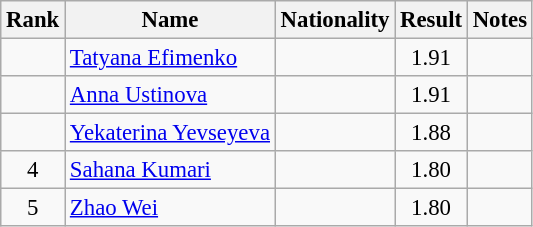<table class="wikitable sortable" style="text-align:center;font-size:95%">
<tr>
<th>Rank</th>
<th>Name</th>
<th>Nationality</th>
<th>Result</th>
<th>Notes</th>
</tr>
<tr>
<td></td>
<td align=left><a href='#'>Tatyana Efimenko</a></td>
<td align=left></td>
<td>1.91</td>
<td></td>
</tr>
<tr>
<td></td>
<td align=left><a href='#'>Anna Ustinova</a></td>
<td align=left></td>
<td>1.91</td>
<td></td>
</tr>
<tr>
<td></td>
<td align=left><a href='#'>Yekaterina Yevseyeva</a></td>
<td align=left></td>
<td>1.88</td>
<td></td>
</tr>
<tr>
<td>4</td>
<td align=left><a href='#'>Sahana Kumari</a></td>
<td align=left></td>
<td>1.80</td>
<td></td>
</tr>
<tr>
<td>5</td>
<td align=left><a href='#'>Zhao Wei</a></td>
<td align=left></td>
<td>1.80</td>
<td></td>
</tr>
</table>
